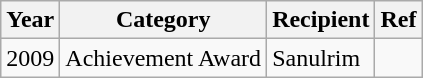<table class="wikitable">
<tr>
<th>Year</th>
<th>Category</th>
<th>Recipient</th>
<th>Ref</th>
</tr>
<tr>
<td>2009</td>
<td>Achievement Award</td>
<td>Sanulrim</td>
<td></td>
</tr>
</table>
